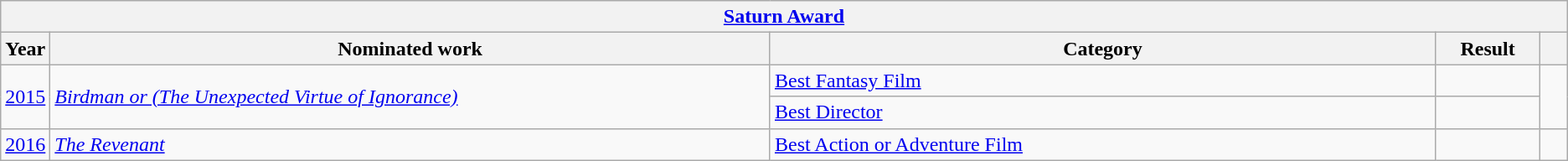<table class="wikitable">
<tr>
<th colspan="5" style="text-align:center;"><a href='#'>Saturn Award</a></th>
</tr>
<tr>
<th scope="col" style="width:1em;">Year</th>
<th scope="col" style="width:39em;">Nominated work</th>
<th scope="col" style="width:36em;">Category</th>
<th scope="col" style="width:5em;">Result</th>
<th scope="col" style="width:1em;"></th>
</tr>
<tr>
<td rowspan="2"><a href='#'>2015</a></td>
<td rowspan="2"><em><a href='#'>Birdman or (The Unexpected Virtue of Ignorance)</a></em></td>
<td><a href='#'>Best Fantasy Film</a></td>
<td></td>
<td style="text-align:center;" rowspan="2"></td>
</tr>
<tr>
<td><a href='#'>Best Director</a></td>
<td></td>
</tr>
<tr>
<td><a href='#'>2016</a></td>
<td><em><a href='#'>The Revenant</a></em></td>
<td><a href='#'>Best Action or Adventure Film</a></td>
<td></td>
<td style="text-align:center;"></td>
</tr>
</table>
